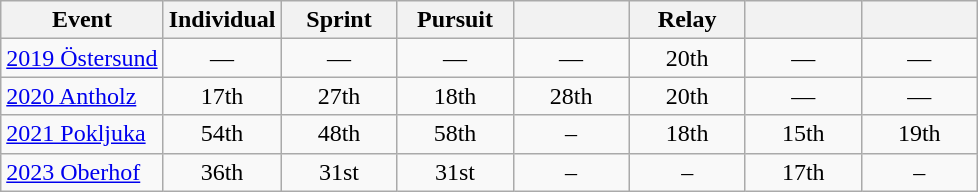<table class="wikitable" style="text-align: center;">
<tr ">
<th>Event</th>
<th style="width:70px;">Individual</th>
<th style="width:70px;">Sprint</th>
<th style="width:70px;">Pursuit</th>
<th style="width:70px;"></th>
<th style="width:70px;">Relay</th>
<th style="width:70px;"></th>
<th style="width:70px;"></th>
</tr>
<tr>
<td align="left"> <a href='#'>2019 Östersund</a></td>
<td>—</td>
<td>—</td>
<td>—</td>
<td>—</td>
<td>20th</td>
<td>—</td>
<td>—</td>
</tr>
<tr>
<td align="left"> <a href='#'>2020 Antholz</a></td>
<td>17th</td>
<td>27th</td>
<td>18th</td>
<td>28th</td>
<td>20th</td>
<td>—</td>
<td>—</td>
</tr>
<tr>
<td align="left"> <a href='#'>2021 Pokljuka</a></td>
<td>54th</td>
<td>48th</td>
<td>58th</td>
<td>–</td>
<td>18th</td>
<td>15th</td>
<td>19th</td>
</tr>
<tr>
<td align="left"> <a href='#'>2023 Oberhof</a></td>
<td>36th</td>
<td>31st</td>
<td>31st</td>
<td>–</td>
<td>–</td>
<td>17th</td>
<td>–</td>
</tr>
</table>
